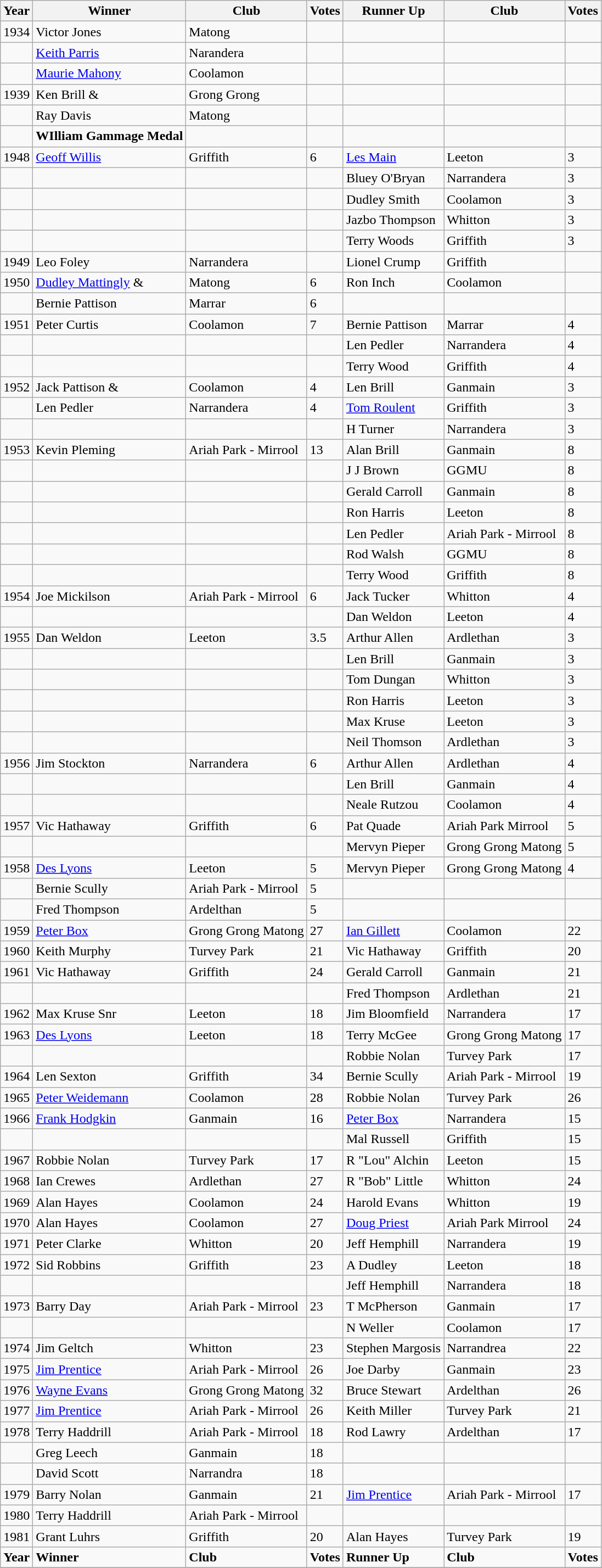<table class="wikitable sortable">
<tr>
<th>Year</th>
<th><span>Winner</span></th>
<th>Club</th>
<th>Votes</th>
<th>Runner Up</th>
<th>Club</th>
<th>Votes</th>
</tr>
<tr>
<td>1934</td>
<td>Victor Jones</td>
<td>Matong</td>
<td></td>
<td></td>
<td></td>
<td></td>
</tr>
<tr>
<td></td>
<td><a href='#'>Keith Parris</a></td>
<td>Narandera</td>
<td></td>
<td></td>
<td></td>
<td></td>
</tr>
<tr>
<td></td>
<td><a href='#'>Maurie Mahony</a></td>
<td>Coolamon</td>
<td></td>
<td></td>
<td></td>
<td></td>
</tr>
<tr>
<td>1939</td>
<td>Ken Brill &</td>
<td>Grong Grong</td>
<td></td>
<td></td>
<td></td>
<td></td>
</tr>
<tr>
<td></td>
<td>Ray Davis</td>
<td>Matong</td>
<td></td>
<td></td>
<td></td>
<td></td>
</tr>
<tr>
<td></td>
<td><strong>WIlliam Gammage Medal</strong></td>
<td></td>
<td></td>
<td></td>
<td></td>
</tr>
<tr>
<td>1948</td>
<td><a href='#'>Geoff Willis</a></td>
<td>Griffith</td>
<td>6</td>
<td><a href='#'>Les Main</a></td>
<td>Leeton</td>
<td>3</td>
</tr>
<tr>
<td></td>
<td></td>
<td></td>
<td></td>
<td>Bluey O'Bryan</td>
<td>Narrandera</td>
<td>3</td>
</tr>
<tr>
<td></td>
<td></td>
<td></td>
<td></td>
<td>Dudley Smith</td>
<td>Coolamon</td>
<td>3</td>
</tr>
<tr>
<td></td>
<td></td>
<td></td>
<td></td>
<td>Jazbo Thompson</td>
<td>Whitton</td>
<td>3</td>
</tr>
<tr>
<td></td>
<td></td>
<td></td>
<td></td>
<td>Terry Woods</td>
<td>Griffith</td>
<td>3</td>
</tr>
<tr>
<td>1949</td>
<td>Leo Foley</td>
<td>Narrandera</td>
<td></td>
<td>Lionel Crump</td>
<td>Griffith</td>
<td></td>
</tr>
<tr>
<td>1950</td>
<td><a href='#'>Dudley Mattingly</a> &</td>
<td>Matong</td>
<td>6</td>
<td>Ron Inch</td>
<td>Coolamon</td>
<td></td>
</tr>
<tr>
<td></td>
<td>Bernie Pattison</td>
<td>Marrar</td>
<td>6</td>
<td></td>
<td></td>
<td></td>
</tr>
<tr>
<td>1951</td>
<td>Peter Curtis</td>
<td>Coolamon</td>
<td>7</td>
<td>Bernie Pattison</td>
<td>Marrar</td>
<td>4</td>
</tr>
<tr>
<td></td>
<td></td>
<td></td>
<td></td>
<td>Len Pedler</td>
<td>Narrandera</td>
<td>4</td>
</tr>
<tr>
<td></td>
<td></td>
<td></td>
<td></td>
<td>Terry Wood</td>
<td>Griffith</td>
<td>4</td>
</tr>
<tr>
<td>1952</td>
<td>Jack Pattison &</td>
<td>Coolamon</td>
<td>4</td>
<td>Len Brill</td>
<td>Ganmain</td>
<td>3</td>
</tr>
<tr>
<td></td>
<td>Len Pedler</td>
<td>Narrandera</td>
<td>4</td>
<td><a href='#'>Tom Roulent</a></td>
<td>Griffith</td>
<td>3</td>
</tr>
<tr>
<td></td>
<td></td>
<td></td>
<td></td>
<td>H Turner</td>
<td>Narrandera</td>
<td>3</td>
</tr>
<tr>
<td>1953</td>
<td>Kevin Pleming</td>
<td>Ariah Park - Mirrool</td>
<td>13</td>
<td>Alan Brill</td>
<td>Ganmain</td>
<td>8</td>
</tr>
<tr>
<td></td>
<td></td>
<td></td>
<td></td>
<td>J J Brown</td>
<td>GGMU</td>
<td>8</td>
</tr>
<tr>
<td></td>
<td></td>
<td></td>
<td></td>
<td>Gerald Carroll</td>
<td>Ganmain</td>
<td>8</td>
</tr>
<tr>
<td></td>
<td></td>
<td></td>
<td></td>
<td>Ron Harris</td>
<td>Leeton</td>
<td>8</td>
</tr>
<tr>
<td></td>
<td></td>
<td></td>
<td></td>
<td>Len Pedler</td>
<td>Ariah Park - Mirrool</td>
<td>8</td>
</tr>
<tr>
<td></td>
<td></td>
<td></td>
<td></td>
<td>Rod Walsh</td>
<td>GGMU</td>
<td>8</td>
</tr>
<tr>
<td></td>
<td></td>
<td></td>
<td></td>
<td>Terry Wood</td>
<td>Griffith</td>
<td>8</td>
</tr>
<tr>
<td>1954</td>
<td>Joe Mickilson</td>
<td>Ariah Park - Mirrool</td>
<td>6</td>
<td>Jack Tucker</td>
<td>Whitton</td>
<td>4</td>
</tr>
<tr>
<td></td>
<td></td>
<td></td>
<td></td>
<td>Dan Weldon</td>
<td>Leeton</td>
<td>4</td>
</tr>
<tr>
<td>1955</td>
<td>Dan Weldon</td>
<td>Leeton</td>
<td>3.5</td>
<td>Arthur Allen</td>
<td>Ardlethan</td>
<td>3</td>
</tr>
<tr>
<td></td>
<td></td>
<td></td>
<td></td>
<td>Len Brill</td>
<td>Ganmain</td>
<td>3</td>
</tr>
<tr>
<td></td>
<td></td>
<td></td>
<td></td>
<td>Tom Dungan</td>
<td>Whitton</td>
<td>3</td>
</tr>
<tr>
<td></td>
<td></td>
<td></td>
<td></td>
<td>Ron Harris</td>
<td>Leeton</td>
<td>3</td>
</tr>
<tr>
<td></td>
<td></td>
<td></td>
<td></td>
<td>Max Kruse</td>
<td>Leeton</td>
<td>3</td>
</tr>
<tr>
<td></td>
<td></td>
<td></td>
<td></td>
<td>Neil Thomson</td>
<td>Ardlethan</td>
<td>3</td>
</tr>
<tr>
<td>1956</td>
<td>Jim Stockton</td>
<td>Narrandera</td>
<td>6</td>
<td>Arthur Allen</td>
<td>Ardlethan</td>
<td>4</td>
</tr>
<tr>
<td></td>
<td></td>
<td></td>
<td></td>
<td>Len Brill</td>
<td>Ganmain</td>
<td>4</td>
</tr>
<tr>
<td></td>
<td></td>
<td></td>
<td></td>
<td>Neale Rutzou</td>
<td>Coolamon</td>
<td>4</td>
</tr>
<tr>
<td>1957</td>
<td>Vic Hathaway</td>
<td>Griffith</td>
<td>6</td>
<td>Pat Quade</td>
<td>Ariah Park Mirrool</td>
<td>5</td>
</tr>
<tr>
<td></td>
<td></td>
<td></td>
<td></td>
<td>Mervyn Pieper</td>
<td>Grong Grong Matong</td>
<td>5</td>
</tr>
<tr>
<td>1958</td>
<td><a href='#'>Des Lyons</a></td>
<td>Leeton</td>
<td>5</td>
<td>Mervyn Pieper</td>
<td>Grong Grong Matong</td>
<td>4</td>
</tr>
<tr>
<td></td>
<td>Bernie Scully</td>
<td>Ariah Park - Mirrool</td>
<td>5</td>
<td></td>
<td></td>
<td></td>
</tr>
<tr>
<td></td>
<td>Fred Thompson</td>
<td>Ardelthan</td>
<td>5</td>
<td></td>
<td></td>
<td></td>
</tr>
<tr>
<td>1959</td>
<td><a href='#'>Peter Box</a></td>
<td>Grong Grong Matong</td>
<td>27</td>
<td><a href='#'>Ian Gillett</a></td>
<td>Coolamon</td>
<td>22</td>
</tr>
<tr>
<td>1960</td>
<td>Keith Murphy</td>
<td>Turvey Park</td>
<td>21</td>
<td>Vic Hathaway</td>
<td>Griffith</td>
<td>20</td>
</tr>
<tr>
<td>1961</td>
<td>Vic Hathaway</td>
<td>Griffith</td>
<td>24</td>
<td>Gerald Carroll</td>
<td>Ganmain</td>
<td>21</td>
</tr>
<tr>
<td></td>
<td></td>
<td></td>
<td></td>
<td>Fred Thompson</td>
<td>Ardlethan</td>
<td>21</td>
</tr>
<tr>
<td>1962</td>
<td>Max Kruse Snr</td>
<td>Leeton</td>
<td>18</td>
<td>Jim Bloomfield</td>
<td>Narrandera</td>
<td>17</td>
</tr>
<tr>
<td>1963</td>
<td><a href='#'>Des Lyons</a></td>
<td>Leeton</td>
<td>18</td>
<td>Terry McGee</td>
<td>Grong Grong Matong</td>
<td>17</td>
</tr>
<tr>
<td></td>
<td></td>
<td></td>
<td></td>
<td>Robbie Nolan</td>
<td>Turvey Park</td>
<td>17</td>
</tr>
<tr>
<td>1964</td>
<td>Len Sexton</td>
<td>Griffith</td>
<td>34</td>
<td>Bernie Scully</td>
<td>Ariah Park - Mirrool</td>
<td>19</td>
</tr>
<tr>
<td>1965</td>
<td><a href='#'>Peter Weidemann</a></td>
<td>Coolamon</td>
<td>28</td>
<td>Robbie Nolan</td>
<td>Turvey Park</td>
<td>26</td>
</tr>
<tr>
<td>1966</td>
<td><a href='#'>Frank Hodgkin</a></td>
<td>Ganmain</td>
<td>16</td>
<td><a href='#'>Peter Box</a></td>
<td>Narrandera</td>
<td>15</td>
</tr>
<tr>
<td></td>
<td></td>
<td></td>
<td></td>
<td>Mal Russell</td>
<td>Griffith</td>
<td>15</td>
</tr>
<tr>
<td>1967</td>
<td>Robbie Nolan</td>
<td>Turvey Park</td>
<td>17</td>
<td>R "Lou" Alchin</td>
<td>Leeton</td>
<td>15</td>
</tr>
<tr>
<td>1968</td>
<td>Ian Crewes</td>
<td>Ardlethan</td>
<td>27</td>
<td>R "Bob" Little</td>
<td>Whitton</td>
<td>24</td>
</tr>
<tr>
<td>1969</td>
<td>Alan Hayes</td>
<td>Coolamon</td>
<td>24</td>
<td>Harold Evans</td>
<td>Whitton</td>
<td>19</td>
</tr>
<tr>
<td>1970</td>
<td>Alan Hayes</td>
<td>Coolamon</td>
<td>27</td>
<td><a href='#'>Doug Priest</a></td>
<td>Ariah Park Mirrool</td>
<td>24</td>
</tr>
<tr>
<td>1971</td>
<td>Peter Clarke</td>
<td>Whitton</td>
<td>20</td>
<td>Jeff Hemphill</td>
<td>Narrandera</td>
<td>19</td>
</tr>
<tr>
<td>1972</td>
<td>Sid Robbins</td>
<td>Griffith</td>
<td>23</td>
<td>A Dudley</td>
<td>Leeton</td>
<td>18</td>
</tr>
<tr>
<td></td>
<td></td>
<td></td>
<td></td>
<td>Jeff Hemphill</td>
<td>Narrandera</td>
<td>18</td>
</tr>
<tr>
<td>1973</td>
<td>Barry Day</td>
<td>Ariah Park - Mirrool</td>
<td>23</td>
<td>T McPherson</td>
<td>Ganmain</td>
<td>17</td>
</tr>
<tr>
<td></td>
<td></td>
<td></td>
<td></td>
<td>N Weller</td>
<td>Coolamon</td>
<td>17</td>
</tr>
<tr>
<td>1974</td>
<td>Jim Geltch</td>
<td>Whitton</td>
<td>23</td>
<td>Stephen Margosis</td>
<td>Narrandrea</td>
<td>22</td>
</tr>
<tr>
<td>1975</td>
<td><a href='#'>Jim Prentice</a></td>
<td>Ariah Park - Mirrool</td>
<td>26</td>
<td>Joe Darby</td>
<td>Ganmain</td>
<td>23</td>
</tr>
<tr>
<td>1976</td>
<td><a href='#'>Wayne Evans</a></td>
<td>Grong Grong Matong</td>
<td>32</td>
<td>Bruce Stewart</td>
<td>Ardelthan</td>
<td>26</td>
</tr>
<tr>
<td>1977</td>
<td><a href='#'>Jim Prentice</a></td>
<td>Ariah Park - Mirrool</td>
<td>26</td>
<td>Keith Miller</td>
<td>Turvey Park</td>
<td>21</td>
</tr>
<tr>
<td>1978</td>
<td>Terry Haddrill</td>
<td>Ariah Park - Mirrool</td>
<td>18</td>
<td>Rod Lawry</td>
<td>Ardelthan</td>
<td>17</td>
</tr>
<tr>
<td></td>
<td>Greg Leech</td>
<td>Ganmain</td>
<td>18</td>
<td></td>
<td></td>
<td></td>
</tr>
<tr>
<td></td>
<td>David Scott</td>
<td>Narrandra</td>
<td>18</td>
<td></td>
<td></td>
<td></td>
</tr>
<tr>
<td>1979</td>
<td>Barry Nolan</td>
<td>Ganmain</td>
<td>21</td>
<td><a href='#'>Jim Prentice</a></td>
<td>Ariah Park - Mirrool</td>
<td>17</td>
</tr>
<tr>
<td>1980</td>
<td>Terry Haddrill</td>
<td>Ariah Park - Mirrool</td>
<td></td>
<td></td>
<td></td>
<td></td>
</tr>
<tr>
<td>1981</td>
<td>Grant Luhrs</td>
<td>Griffith</td>
<td>20</td>
<td>Alan Hayes</td>
<td>Turvey Park</td>
<td>19</td>
</tr>
<tr>
<td><strong>Year</strong></td>
<td><span><strong>Winner</strong></span></td>
<td><strong>Club</strong></td>
<td><strong>Votes</strong></td>
<td><strong>Runner Up</strong></td>
<td><strong>Club</strong></td>
<td><strong>Votes</strong></td>
</tr>
<tr>
</tr>
</table>
